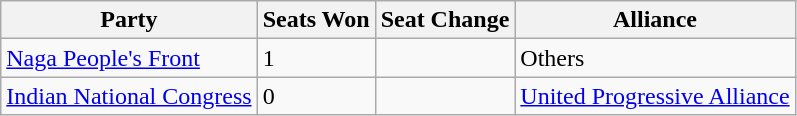<table class="wikitable">
<tr>
<th>Party</th>
<th>Seats Won</th>
<th>Seat Change</th>
<th>Alliance</th>
</tr>
<tr>
<td><a href='#'>Naga People's Front</a></td>
<td>1</td>
<td></td>
<td>Others</td>
</tr>
<tr>
<td><a href='#'>Indian National Congress</a></td>
<td>0</td>
<td></td>
<td><a href='#'>United Progressive Alliance</a></td>
</tr>
</table>
